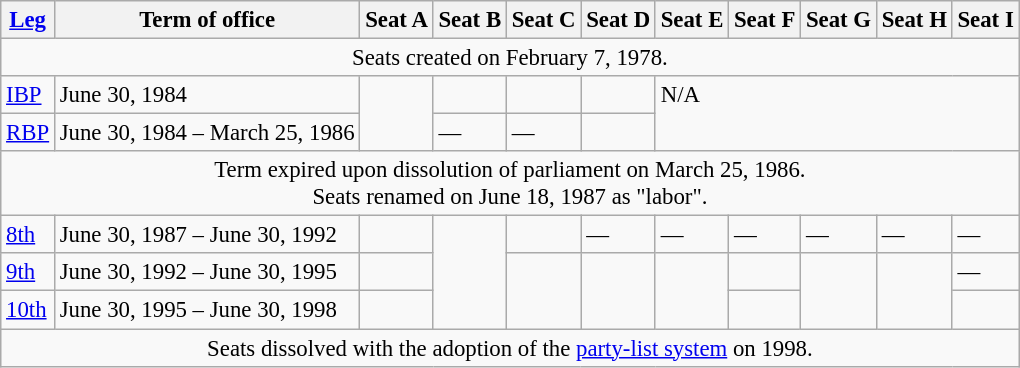<table class="wikitable" style="font-size:95%;">
<tr>
<th><a href='#'>Leg</a></th>
<th>Term of office</th>
<th>Seat A</th>
<th>Seat B</th>
<th>Seat C</th>
<th>Seat D</th>
<th>Seat E</th>
<th>Seat F</th>
<th>Seat G</th>
<th>Seat H</th>
<th>Seat I</th>
</tr>
<tr style="vertical-align:top;">
<td colspan="11" align="center">Seats created on February 7, 1978.</td>
</tr>
<tr style="vertical-align:top;">
<td><a href='#'>IBP</a></td>
<td> June 30, 1984</td>
<td rowspan="2"></td>
<td></td>
<td></td>
<td></td>
<td colspan="5" rowspan="2">N/A</td>
</tr>
<tr style="vertical-align:top;">
<td><a href='#'>RBP</a></td>
<td>June 30, 1984 – March 25, 1986</td>
<td>—</td>
<td>—</td>
</tr>
<tr style="vertical-align:top;">
<td colspan="11" align="center">Term expired upon dissolution of parliament on March 25, 1986.<br>Seats renamed on June 18, 1987 as "labor".</td>
</tr>
<tr style="vertical-align:top;">
<td><a href='#'>8th</a></td>
<td>June 30, 1987 – June 30, 1992</td>
<td></td>
<td rowspan="3"></td>
<td></td>
<td>—</td>
<td>—</td>
<td>—</td>
<td>—</td>
<td>—</td>
<td>—</td>
</tr>
<tr style="vertical-align:top;">
<td><a href='#'>9th</a></td>
<td>June 30, 1992 – June 30, 1995</td>
<td></td>
<td rowspan="2"></td>
<td rowspan="2"></td>
<td rowspan="2"></td>
<td></td>
<td rowspan="2"></td>
<td rowspan="2"></td>
<td>—</td>
</tr>
<tr style="vertical-align:top;">
<td><a href='#'>10th</a></td>
<td>June 30, 1995 – June 30, 1998</td>
<td></td>
<td></td>
<td></td>
</tr>
<tr>
<td colspan="11" align="center">Seats dissolved with the adoption of the <a href='#'>party-list system</a> on 1998.</td>
</tr>
</table>
